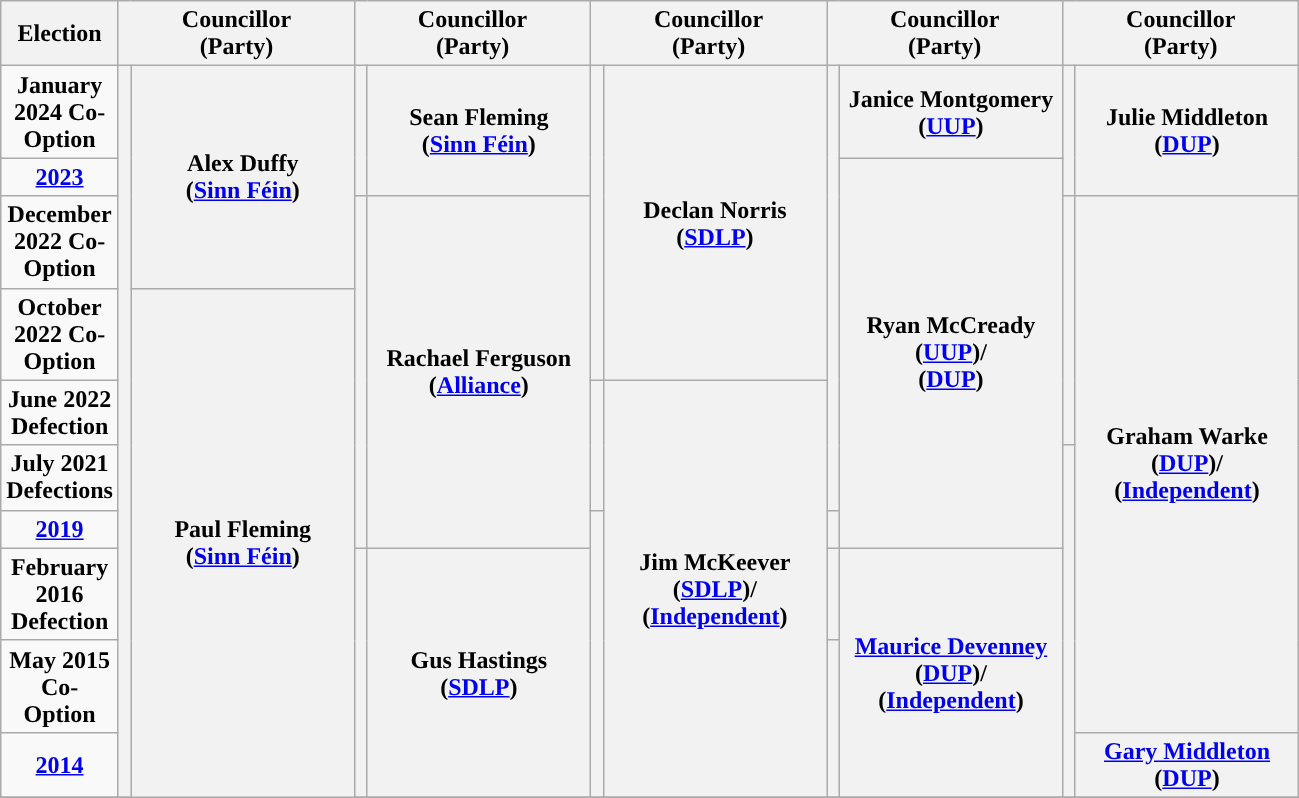<table class="wikitable" style="text-align:center">
<tr>
<th scope="col" width="50">Election</th>
<th scope="col" width="150" colspan = "2">Councillor<br> (Party)</th>
<th scope="col" width="150" colspan = "2">Councillor<br> (Party)</th>
<th scope="col" width="150" colspan = "2">Councillor<br> (Party)</th>
<th scope="col" width="150" colspan = "2">Councillor<br> (Party)</th>
<th scope="col" width="150" colspan = "2">Councillor<br> (Party)</th>
</tr>
<tr>
<td><strong>January 2024 Co-Option</strong></td>
<th rowspan="10" width="1" style="background-color: "></th>
<th rowspan = "3">Alex Duffy <br> (<a href='#'>Sinn Féin</a>)</th>
<th rowspan="2" width="1" style="background-color: "></th>
<th rowspan = "2">Sean Fleming <br> (<a href='#'>Sinn Féin</a>)</th>
<th rowspan="4" width="1" style="background-color: "></th>
<th rowspan = "4">Declan Norris <br> (<a href='#'>SDLP</a>)</th>
<th rowspan="6" width="1" style="background-color: "></th>
<th rowspan = "1">Janice Montgomery <br> (<a href='#'>UUP</a>)</th>
<th rowspan="2" width="1" style="background-color: "></th>
<th rowspan = "2">Julie Middleton <br> (<a href='#'>DUP</a>)</th>
</tr>
<tr>
<td><strong><a href='#'>2023</a></strong></td>
<th rowspan = "6">Ryan McCready <br> (<a href='#'>UUP</a>)/ <br> (<a href='#'>DUP</a>)</th>
</tr>
<tr>
<td><strong>December 2022 Co-Option</strong></td>
<th rowspan="5" width="1" style="background-color: "></th>
<th rowspan = "5">Rachael Ferguson <br> (<a href='#'>Alliance</a>)</th>
<th rowspan="3" width="1" style="background-color: "></th>
<th rowspan = "7">Graham Warke <br> (<a href='#'>DUP</a>)/ <br> (<a href='#'>Independent</a>)</th>
</tr>
<tr>
<td><strong>October 2022 Co-Option</strong></td>
<th rowspan = "8">Paul Fleming <br> (<a href='#'>Sinn Féin</a>)</th>
</tr>
<tr>
<td><strong>June 2022 Defection</strong></td>
<th rowspan="2" width="1" style="background-color: "></th>
<th rowspan = "6">Jim McKeever <br> (<a href='#'>SDLP</a>)/ <br> (<a href='#'>Independent</a>)</th>
</tr>
<tr>
<td><strong>July 2021 Defections</strong></td>
<th rowspan="5" width="1" style="background-color: "></th>
</tr>
<tr>
<td><strong><a href='#'>2019</a></strong></td>
<th rowspan="4" width="1" style="background-color: "></th>
<th rowspan="1" width="1" style="background-color: "></th>
</tr>
<tr>
<td><strong>February 2016 Defection</strong></td>
<th rowspan="3" width="1" style="background-color: "></th>
<th rowspan = "3">Gus Hastings <br> (<a href='#'>SDLP</a>)</th>
<th rowspan="1" width="1" style="background-color: "></th>
<th rowspan = "3"><a href='#'>Maurice Devenney</a> <br> (<a href='#'>DUP</a>)/ <br> (<a href='#'>Independent</a>)</th>
</tr>
<tr>
<td><strong>May 2015 Co-Option</strong></td>
<th rowspan="2" width="1" style="background-color: "></th>
</tr>
<tr>
<td><strong><a href='#'>2014</a></strong></td>
<th rowspan = "1"><a href='#'>Gary Middleton</a> <br> (<a href='#'>DUP</a>)</th>
</tr>
<tr>
</tr>
</table>
